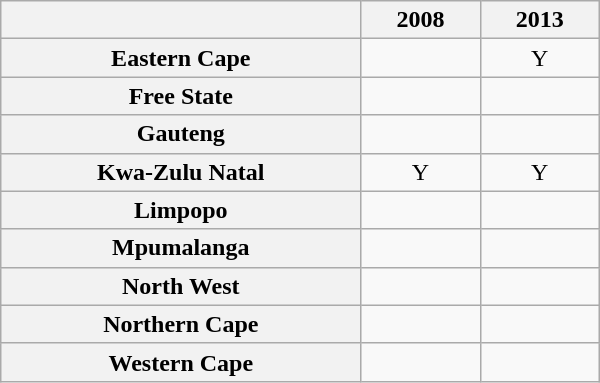<table class="wikitable sortable" style="text-align:center; width:400px; height:150px;">
<tr>
<th></th>
<th>2008</th>
<th>2013</th>
</tr>
<tr>
<th scope="row">Eastern Cape</th>
<td></td>
<td>Y</td>
</tr>
<tr>
<th scope="row">Free State</th>
<td></td>
<td></td>
</tr>
<tr>
<th scope="row">Gauteng</th>
<td></td>
<td></td>
</tr>
<tr>
<th scope="row">Kwa-Zulu Natal</th>
<td>Y</td>
<td>Y</td>
</tr>
<tr>
<th scope="row">Limpopo</th>
<td></td>
<td></td>
</tr>
<tr>
<th scope="row">Mpumalanga</th>
<td></td>
<td></td>
</tr>
<tr>
<th scope="row">North West</th>
<td></td>
<td></td>
</tr>
<tr>
<th scope="row">Northern Cape</th>
<td></td>
<td></td>
</tr>
<tr>
<th scope="row">Western Cape</th>
<td></td>
<td></td>
</tr>
</table>
